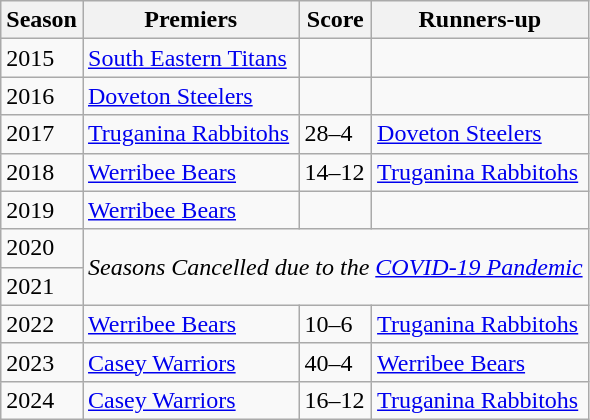<table class="wikitable">
<tr>
<th>Season</th>
<th>Premiers</th>
<th>Score</th>
<th>Runners-up</th>
</tr>
<tr>
<td>2015</td>
<td> <a href='#'>South Eastern Titans</a></td>
<td></td>
<td></td>
</tr>
<tr>
<td>2016</td>
<td> <a href='#'>Doveton Steelers</a></td>
<td></td>
<td></td>
</tr>
<tr>
<td>2017</td>
<td> <a href='#'>Truganina Rabbitohs</a></td>
<td>28–4</td>
<td> <a href='#'>Doveton Steelers</a></td>
</tr>
<tr>
<td>2018</td>
<td> <a href='#'>Werribee Bears</a></td>
<td>14–12</td>
<td> <a href='#'>Truganina Rabbitohs</a></td>
</tr>
<tr>
<td>2019</td>
<td> <a href='#'>Werribee Bears</a></td>
<td></td>
<td></td>
</tr>
<tr>
<td>2020</td>
<td colspan="3" rowspan="2"><em>Seasons Cancelled due to the <a href='#'>COVID-19 Pandemic</a></em></td>
</tr>
<tr>
<td>2021</td>
</tr>
<tr>
<td>2022</td>
<td> <a href='#'>Werribee Bears</a></td>
<td>10–6</td>
<td> <a href='#'>Truganina Rabbitohs</a></td>
</tr>
<tr>
<td>2023</td>
<td> <a href='#'>Casey Warriors</a></td>
<td>40–4</td>
<td> <a href='#'>Werribee Bears</a></td>
</tr>
<tr>
<td>2024</td>
<td> <a href='#'>Casey Warriors</a></td>
<td>16–12</td>
<td> <a href='#'>Truganina Rabbitohs</a></td>
</tr>
</table>
